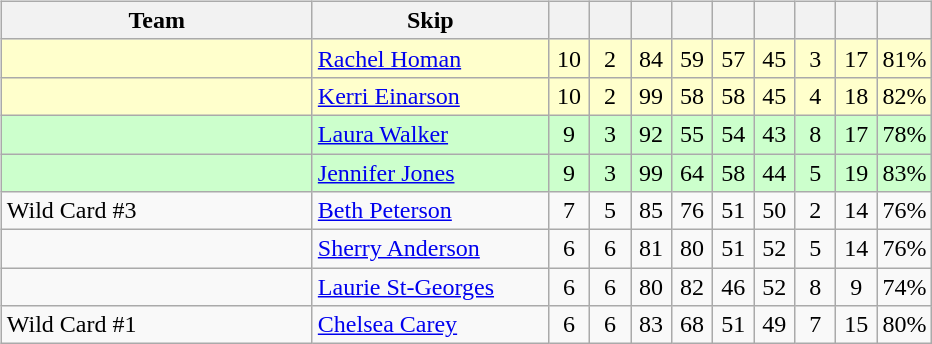<table>
<tr>
<td style="width:10%; vertical-align:top;"><br><table class="wikitable" style="text-align: center;">
<tr>
<th width=200>Team</th>
<th width=150>Skip</th>
<th width=20></th>
<th width=20></th>
<th width=20></th>
<th width=20></th>
<th width=20></th>
<th width=20></th>
<th width=20></th>
<th width=20></th>
<th width=20></th>
</tr>
<tr bgcolor=#ffffcc>
<td style="text-align: left;"></td>
<td style="text-align: left;"><a href='#'>Rachel Homan</a></td>
<td>10</td>
<td>2</td>
<td>84</td>
<td>59</td>
<td>57</td>
<td>45</td>
<td>3</td>
<td>17</td>
<td>81%</td>
</tr>
<tr bgcolor=#ffffcc>
<td style="text-align: left;"></td>
<td style="text-align: left;"><a href='#'>Kerri Einarson</a></td>
<td>10</td>
<td>2</td>
<td>99</td>
<td>58</td>
<td>58</td>
<td>45</td>
<td>4</td>
<td>18</td>
<td>82%</td>
</tr>
<tr bgcolor=#ccffcc>
<td style="text-align: left;"></td>
<td style="text-align: left;"><a href='#'>Laura Walker</a></td>
<td>9</td>
<td>3</td>
<td>92</td>
<td>55</td>
<td>54</td>
<td>43</td>
<td>8</td>
<td>17</td>
<td>78%</td>
</tr>
<tr bgcolor=#ccffcc>
<td style="text-align: left;"></td>
<td style="text-align: left;"><a href='#'>Jennifer Jones</a></td>
<td>9</td>
<td>3</td>
<td>99</td>
<td>64</td>
<td>58</td>
<td>44</td>
<td>5</td>
<td>19</td>
<td>83%</td>
</tr>
<tr>
<td style="text-align: left;"> Wild Card #3</td>
<td style="text-align: left;"><a href='#'>Beth Peterson</a></td>
<td>7</td>
<td>5</td>
<td>85</td>
<td>76</td>
<td>51</td>
<td>50</td>
<td>2</td>
<td>14</td>
<td>76%</td>
</tr>
<tr>
<td style="text-align: left;"></td>
<td style="text-align: left;"><a href='#'>Sherry Anderson</a></td>
<td>6</td>
<td>6</td>
<td>81</td>
<td>80</td>
<td>51</td>
<td>52</td>
<td>5</td>
<td>14</td>
<td>76%</td>
</tr>
<tr>
<td style="text-align: left;"></td>
<td style="text-align: left;"><a href='#'>Laurie St-Georges</a></td>
<td>6</td>
<td>6</td>
<td>80</td>
<td>82</td>
<td>46</td>
<td>52</td>
<td>8</td>
<td>9</td>
<td>74%</td>
</tr>
<tr>
<td style="text-align: left;"> Wild Card #1</td>
<td style="text-align: left;"><a href='#'>Chelsea Carey</a></td>
<td>6</td>
<td>6</td>
<td>83</td>
<td>68</td>
<td>51</td>
<td>49</td>
<td>7</td>
<td>15</td>
<td>80%</td>
</tr>
</table>
</td>
</tr>
</table>
